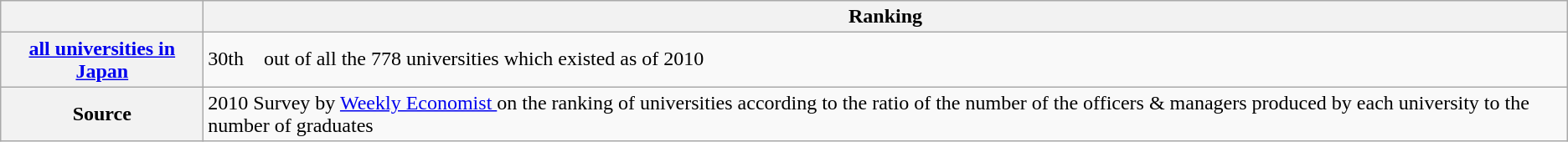<table class="wikitable">
<tr>
<th></th>
<th>Ranking</th>
</tr>
<tr>
<th><a href='#'>all universities in Japan</a></th>
<td>30th　out of all the 778 universities which existed as of 2010</td>
</tr>
<tr>
<th>Source</th>
<td>2010 Survey by <a href='#'>Weekly Economist </a> on the ranking of universities according to the ratio of the number of the officers & managers produced by each university to the number of graduates</td>
</tr>
</table>
